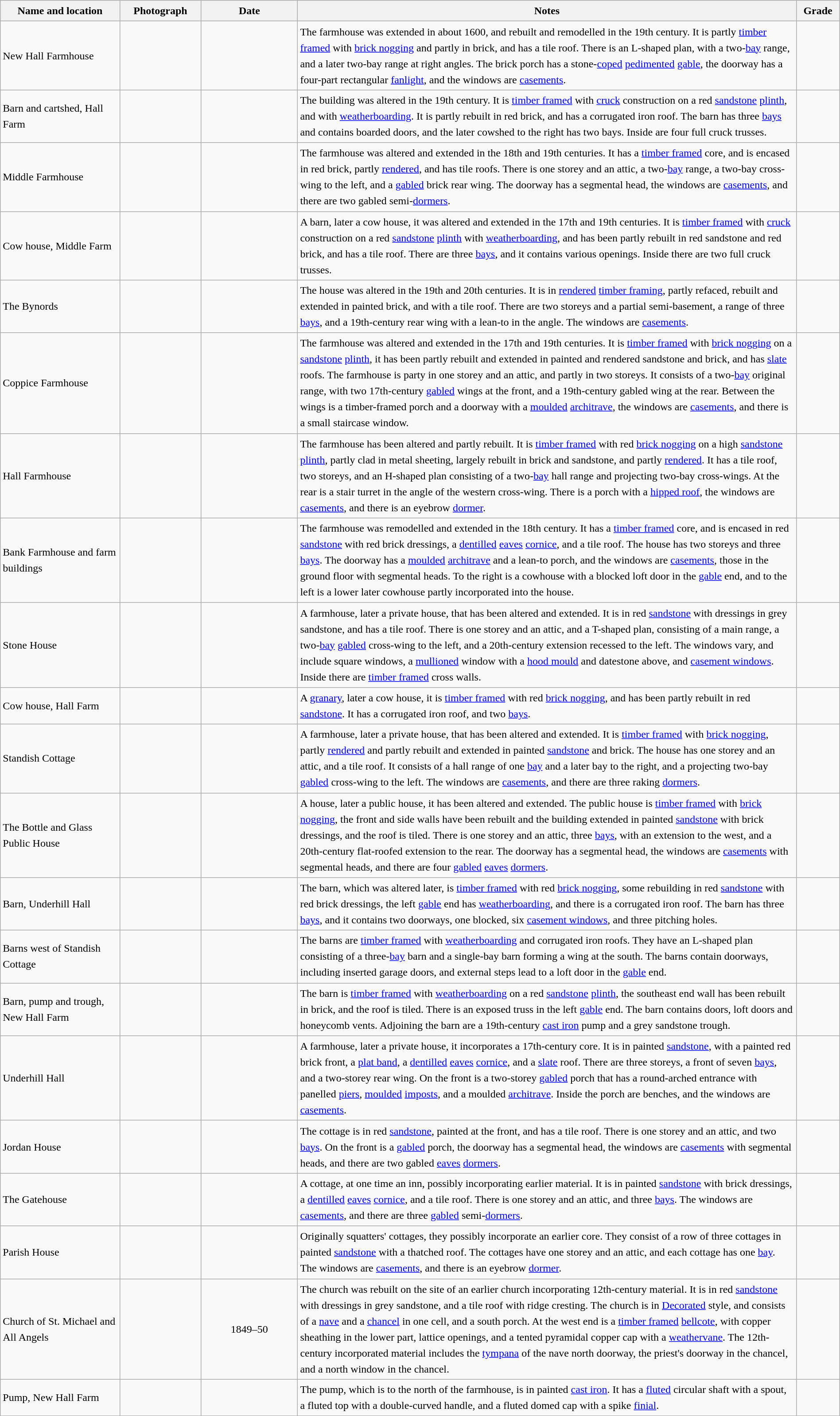<table class="wikitable sortable plainrowheaders" style="width:100%; border:0; text-align:left; line-height:150%;">
<tr>
<th scope="col"  style="width:150px">Name and location</th>
<th scope="col"  style="width:100px" class="unsortable">Photograph</th>
<th scope="col"  style="width:120px">Date</th>
<th scope="col"  style="width:650px" class="unsortable">Notes</th>
<th scope="col"  style="width:50px">Grade</th>
</tr>
<tr>
<td>New Hall Farmhouse<br><small></small></td>
<td></td>
<td align="center"></td>
<td>The farmhouse was extended in about 1600, and rebuilt and remodelled in the 19th century.  It is partly <a href='#'>timber framed</a> with <a href='#'>brick nogging</a> and partly in brick, and has a tile roof.  There is an L-shaped plan, with a two-<a href='#'>bay</a> range, and a later two-bay range at right angles.  The brick porch has a stone-<a href='#'>coped</a> <a href='#'>pedimented</a> <a href='#'>gable</a>, the doorway has a four-part rectangular <a href='#'>fanlight</a>, and the windows are <a href='#'>casements</a>.</td>
<td align="center" ></td>
</tr>
<tr>
<td>Barn and cartshed, Hall Farm<br><small></small></td>
<td></td>
<td align="center"></td>
<td>The building was altered in the 19th century.  It is <a href='#'>timber framed</a> with <a href='#'>cruck</a> construction on a red <a href='#'>sandstone</a> <a href='#'>plinth</a>, and with <a href='#'>weatherboarding</a>.  It is partly rebuilt in red brick, and has a corrugated iron roof.  The barn has three <a href='#'>bays</a> and contains boarded doors, and the later cowshed to the right has two bays.  Inside are four full cruck trusses.</td>
<td align="center" ></td>
</tr>
<tr>
<td>Middle Farmhouse<br><small></small></td>
<td></td>
<td align="center"></td>
<td>The farmhouse was altered and extended in the 18th and 19th centuries.  It has a <a href='#'>timber framed</a> core, and is encased in red brick, partly <a href='#'>rendered</a>, and has tile roofs.  There is one storey and an attic, a two-<a href='#'>bay</a> range, a two-bay cross-wing to the left, and a <a href='#'>gabled</a> brick rear wing.  The doorway has a segmental head, the windows are <a href='#'>casements</a>, and there are two gabled semi-<a href='#'>dormers</a>.</td>
<td align="center" ></td>
</tr>
<tr>
<td>Cow house, Middle Farm<br><small></small></td>
<td></td>
<td align="center"></td>
<td>A barn, later a cow house, it was altered and extended in the 17th and 19th centuries.  It is <a href='#'>timber framed</a> with <a href='#'>cruck</a> construction on a red <a href='#'>sandstone</a> <a href='#'>plinth</a> with <a href='#'>weatherboarding</a>, and has been partly rebuilt in red sandstone and red brick, and has a tile roof.  There are three <a href='#'>bays</a>, and it contains various openings.  Inside there are two full cruck trusses.</td>
<td align="center" ></td>
</tr>
<tr>
<td>The Bynords<br><small></small></td>
<td></td>
<td align="center"></td>
<td>The house was altered in the 19th and 20th centuries.  It is in <a href='#'>rendered</a> <a href='#'>timber framing</a>, partly refaced, rebuilt and extended in painted brick, and with a tile roof.  There are two storeys and a partial semi-basement, a range of three <a href='#'>bays</a>, and a 19th-century rear wing with a lean-to in the angle.  The windows are <a href='#'>casements</a>.</td>
<td align="center" ></td>
</tr>
<tr>
<td>Coppice Farmhouse<br><small></small></td>
<td></td>
<td align="center"></td>
<td>The farmhouse was altered and extended in the 17th and 19th centuries.  It is <a href='#'>timber framed</a> with <a href='#'>brick nogging</a> on a <a href='#'>sandstone</a> <a href='#'>plinth</a>, it has been partly rebuilt and extended in painted and rendered sandstone and brick, and has <a href='#'>slate</a> roofs.  The farmhouse is party in one storey and an attic, and partly in two storeys.  It consists of a two-<a href='#'>bay</a> original range, with two 17th-century <a href='#'>gabled</a> wings at the front, and a 19th-century gabled wing at the rear.  Between the wings is a timber-framed porch and a doorway with a <a href='#'>moulded</a> <a href='#'>architrave</a>, the windows are <a href='#'>casements</a>, and there is a small staircase window.</td>
<td align="center" ></td>
</tr>
<tr>
<td>Hall Farmhouse<br><small></small></td>
<td></td>
<td align="center"></td>
<td>The farmhouse has been altered and partly rebuilt.  It is <a href='#'>timber framed</a> with red <a href='#'>brick nogging</a> on a high <a href='#'>sandstone</a> <a href='#'>plinth</a>, partly clad in metal sheeting, largely rebuilt in brick and sandstone, and partly <a href='#'>rendered</a>.  It has a tile roof, two storeys, and an H-shaped plan consisting of a two-<a href='#'>bay</a> hall range and projecting two-bay cross-wings. At the rear is a stair turret in the angle of the western cross-wing.  There is a porch with a <a href='#'>hipped roof</a>, the windows are <a href='#'>casements</a>, and there is an eyebrow <a href='#'>dormer</a>.</td>
<td align="center" ></td>
</tr>
<tr>
<td>Bank Farmhouse and farm buildings<br><small></small></td>
<td></td>
<td align="center"></td>
<td>The farmhouse was remodelled and extended in the 18th century.  It has a <a href='#'>timber framed</a> core, and is encased in red <a href='#'>sandstone</a> with red brick dressings, a <a href='#'>dentilled</a> <a href='#'>eaves</a> <a href='#'>cornice</a>, and a tile roof.  The house has two storeys and three <a href='#'>bays</a>.  The doorway has a <a href='#'>moulded</a> <a href='#'>architrave</a> and a lean-to porch, and the windows are <a href='#'>casements</a>, those in the ground floor with segmental heads.  To the right is a cowhouse with a blocked loft door in the <a href='#'>gable</a> end, and to the left is a lower later cowhouse partly incorporated into the house.</td>
<td align="center" ></td>
</tr>
<tr>
<td>Stone House<br><small></small></td>
<td></td>
<td align="center"></td>
<td>A farmhouse, later a private house, that has been altered and extended.  It is in red <a href='#'>sandstone</a> with dressings in grey sandstone, and has a tile roof.  There is one storey and an attic, and a T-shaped plan, consisting of a main range, a two-<a href='#'>bay</a> <a href='#'>gabled</a> cross-wing to the left, and a 20th-century extension recessed to the left.  The windows vary, and include square windows, a <a href='#'>mullioned</a> window with a <a href='#'>hood mould</a> and datestone above, and <a href='#'>casement windows</a>.  Inside there are <a href='#'>timber framed</a> cross walls.</td>
<td align="center" ></td>
</tr>
<tr>
<td>Cow house, Hall Farm<br><small></small></td>
<td></td>
<td align="center"></td>
<td>A <a href='#'>granary</a>, later a cow house, it is <a href='#'>timber framed</a> with red <a href='#'>brick nogging</a>, and has been partly rebuilt in red <a href='#'>sandstone</a>.  It has a corrugated iron roof, and two <a href='#'>bays</a>.</td>
<td align="center" ></td>
</tr>
<tr>
<td>Standish Cottage<br><small></small></td>
<td></td>
<td align="center"></td>
<td>A farmhouse, later a private house, that has been altered and extended.  It is <a href='#'>timber framed</a> with <a href='#'>brick nogging</a>, partly <a href='#'>rendered</a> and partly rebuilt and extended in painted <a href='#'>sandstone</a> and brick.  The house has one storey and an attic, and a tile roof.  It consists of a hall range of one <a href='#'>bay</a> and a later bay to the right, and a projecting two-bay <a href='#'>gabled</a> cross-wing to the left.  The windows are <a href='#'>casements</a>, and there are three raking <a href='#'>dormers</a>.</td>
<td align="center" ></td>
</tr>
<tr>
<td>The Bottle and Glass Public House<br><small></small></td>
<td></td>
<td align="center"></td>
<td>A house, later a public house, it has been altered and extended.  The public house is <a href='#'>timber framed</a> with <a href='#'>brick nogging</a>, the front and side walls have been rebuilt and the building extended in painted <a href='#'>sandstone</a> with brick dressings, and the roof is tiled.  There is one storey and an attic, three <a href='#'>bays</a>, with an extension to the west, and a 20th-century flat-roofed extension to the rear.  The doorway has a segmental head, the windows are <a href='#'>casements</a> with segmental heads, and there are four <a href='#'>gabled</a> <a href='#'>eaves</a> <a href='#'>dormers</a>.</td>
<td align="center" ></td>
</tr>
<tr>
<td>Barn, Underhill Hall<br><small></small></td>
<td></td>
<td align="center"></td>
<td>The barn, which was altered later, is <a href='#'>timber framed</a> with red <a href='#'>brick nogging</a>, some rebuilding in red <a href='#'>sandstone</a> with red brick dressings, the left <a href='#'>gable</a> end has <a href='#'>weatherboarding</a>, and there is a corrugated iron roof.  The barn has three <a href='#'>bays</a>, and it contains two doorways, one blocked, six <a href='#'>casement windows</a>, and three pitching holes.</td>
<td align="center" ></td>
</tr>
<tr>
<td>Barns west of Standish Cottage<br><small></small></td>
<td></td>
<td align="center"></td>
<td>The barns are <a href='#'>timber framed</a> with <a href='#'>weatherboarding</a> and corrugated iron roofs.  They have an L-shaped plan consisting of a three-<a href='#'>bay</a> barn and a single-bay barn forming a wing at the south.  The barns contain doorways, including inserted garage doors, and external steps lead to a loft door in the <a href='#'>gable</a> end.</td>
<td align="center" ></td>
</tr>
<tr>
<td>Barn, pump and trough, New Hall Farm<br><small></small></td>
<td></td>
<td align="center"></td>
<td>The barn is <a href='#'>timber framed</a> with <a href='#'>weatherboarding</a> on a red <a href='#'>sandstone</a> <a href='#'>plinth</a>, the southeast end wall has been rebuilt in brick, and the roof is tiled.  There is an exposed truss in the left <a href='#'>gable</a> end.  The barn contains doors, loft doors and honeycomb vents.  Adjoining the barn are a 19th-century <a href='#'>cast iron</a> pump and a grey sandstone trough.</td>
<td align="center" ></td>
</tr>
<tr>
<td>Underhill Hall<br><small></small></td>
<td></td>
<td align="center"></td>
<td>A farmhouse, later a private house, it incorporates a 17th-century core.  It is in painted <a href='#'>sandstone</a>, with a painted red brick front, a <a href='#'>plat band</a>, a <a href='#'>dentilled</a> <a href='#'>eaves</a> <a href='#'>cornice</a>, and a <a href='#'>slate</a> roof.  There are three storeys, a front of seven <a href='#'>bays</a>, and a two-storey rear wing.  On the front is a two-storey <a href='#'>gabled</a> porch that has a round-arched entrance with panelled <a href='#'>piers</a>, <a href='#'>moulded</a> <a href='#'>imposts</a>, and a moulded <a href='#'>architrave</a>.  Inside the porch are benches, and the windows are <a href='#'>casements</a>.</td>
<td align="center" ></td>
</tr>
<tr>
<td>Jordan House<br><small></small></td>
<td></td>
<td align="center"></td>
<td>The cottage is in red <a href='#'>sandstone</a>, painted at the front, and has a tile roof.  There is one storey and an attic, and two <a href='#'>bays</a>.  On the front is a <a href='#'>gabled</a> porch, the doorway has a segmental head, the windows are <a href='#'>casements</a> with segmental heads, and there are two gabled <a href='#'>eaves</a> <a href='#'>dormers</a>.</td>
<td align="center" ></td>
</tr>
<tr>
<td>The Gatehouse<br><small></small></td>
<td></td>
<td align="center"></td>
<td>A cottage, at one time an inn, possibly incorporating earlier material.  It is in painted <a href='#'>sandstone</a> with brick dressings, a <a href='#'>dentilled</a> <a href='#'>eaves</a> <a href='#'>cornice</a>, and a tile roof.  There is one storey and an attic, and three <a href='#'>bays</a>.  The windows are <a href='#'>casements</a>, and there are three <a href='#'>gabled</a> semi-<a href='#'>dormers</a>.</td>
<td align="center" ></td>
</tr>
<tr>
<td>Parish House<br><small></small></td>
<td></td>
<td align="center"></td>
<td>Originally squatters' cottages, they possibly incorporate an earlier core.   They consist of a row of three cottages in painted <a href='#'>sandstone</a> with a thatched roof.  The cottages have one storey and an attic, and each cottage has one <a href='#'>bay</a>.  The windows are <a href='#'>casements</a>, and there is an eyebrow <a href='#'>dormer</a>.</td>
<td align="center" ></td>
</tr>
<tr>
<td>Church of St. Michael and All Angels<br><small></small></td>
<td></td>
<td align="center">1849–50</td>
<td>The church was rebuilt on the site of an earlier church incorporating 12th-century material.  It is in red <a href='#'>sandstone</a> with dressings in grey sandstone, and a tile roof with ridge cresting.  The church is in <a href='#'>Decorated</a> style, and consists of a <a href='#'>nave</a> and a <a href='#'>chancel</a> in one cell, and a south porch.  At the west end is a <a href='#'>timber framed</a> <a href='#'>bellcote</a>, with copper sheathing in the lower part, lattice openings, and a tented pyramidal copper cap with a <a href='#'>weathervane</a>.  The 12th-century incorporated material includes the <a href='#'>tympana</a> of the nave north doorway, the priest's doorway in the chancel, and a north window in the chancel.</td>
<td align="center" ></td>
</tr>
<tr>
<td>Pump, New Hall Farm<br><small></small></td>
<td></td>
<td align="center"></td>
<td>The pump, which is to the north of the farmhouse, is in painted <a href='#'>cast iron</a>.  It has a <a href='#'>fluted</a> circular shaft with a spout, a fluted top with a double-curved handle, and a fluted domed cap with a spike <a href='#'>finial</a>.</td>
<td align="center" ></td>
</tr>
<tr>
</tr>
</table>
